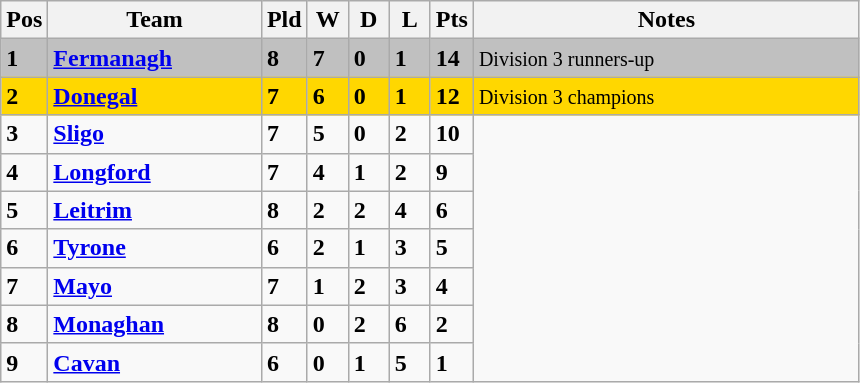<table class="wikitable" style="text-align: centre;">
<tr>
<th width=20>Pos</th>
<th width=135>Team</th>
<th width=20>Pld</th>
<th width=20>W</th>
<th width=20>D</th>
<th width=20>L</th>
<th width=20>Pts</th>
<th width=250>Notes</th>
</tr>
<tr style="background:silver;">
<td><strong>1</strong></td>
<td align=left><strong> <a href='#'>Fermanagh</a> </strong></td>
<td><strong>8</strong></td>
<td><strong>7</strong></td>
<td><strong>0</strong></td>
<td><strong>1</strong></td>
<td><strong>14</strong></td>
<td><small>Division 3 runners-up</small></td>
</tr>
<tr style="background:gold;">
<td><strong>2</strong></td>
<td align=left><strong> <a href='#'>Donegal</a> </strong></td>
<td><strong>7</strong></td>
<td><strong>6</strong></td>
<td><strong>0</strong></td>
<td><strong>1</strong></td>
<td><strong>12</strong></td>
<td><small>Division 3 champions</small></td>
</tr>
<tr>
<td><strong>3</strong></td>
<td align=left><strong> <a href='#'>Sligo</a> </strong></td>
<td><strong>7</strong></td>
<td><strong>5</strong></td>
<td><strong>0</strong></td>
<td><strong>2</strong></td>
<td><strong>10</strong></td>
</tr>
<tr>
<td><strong>4</strong></td>
<td align=left><strong> <a href='#'>Longford</a> </strong></td>
<td><strong>7</strong></td>
<td><strong>4</strong></td>
<td><strong>1</strong></td>
<td><strong>2</strong></td>
<td><strong>9</strong></td>
</tr>
<tr>
<td><strong>5</strong></td>
<td align=left><strong> <a href='#'>Leitrim</a> </strong></td>
<td><strong>8</strong></td>
<td><strong>2</strong></td>
<td><strong>2</strong></td>
<td><strong>4</strong></td>
<td><strong>6</strong></td>
</tr>
<tr>
<td><strong>6</strong></td>
<td align=left><strong> <a href='#'>Tyrone</a> </strong></td>
<td><strong>6</strong></td>
<td><strong>2</strong></td>
<td><strong>1</strong></td>
<td><strong>3</strong></td>
<td><strong>5</strong></td>
</tr>
<tr>
<td><strong>7</strong></td>
<td align=left><strong> <a href='#'>Mayo</a> </strong></td>
<td><strong>7</strong></td>
<td><strong>1</strong></td>
<td><strong>2</strong></td>
<td><strong>3</strong></td>
<td><strong>4</strong></td>
</tr>
<tr>
<td><strong>8</strong></td>
<td align=left><strong> <a href='#'>Monaghan</a> </strong></td>
<td><strong>8</strong></td>
<td><strong>0</strong></td>
<td><strong>2</strong></td>
<td><strong>6</strong></td>
<td><strong>2</strong></td>
</tr>
<tr>
<td><strong>9</strong></td>
<td align=left><strong> <a href='#'>Cavan</a> </strong></td>
<td><strong>6</strong></td>
<td><strong>0</strong></td>
<td><strong>1</strong></td>
<td><strong>5</strong></td>
<td><strong>1</strong></td>
</tr>
</table>
